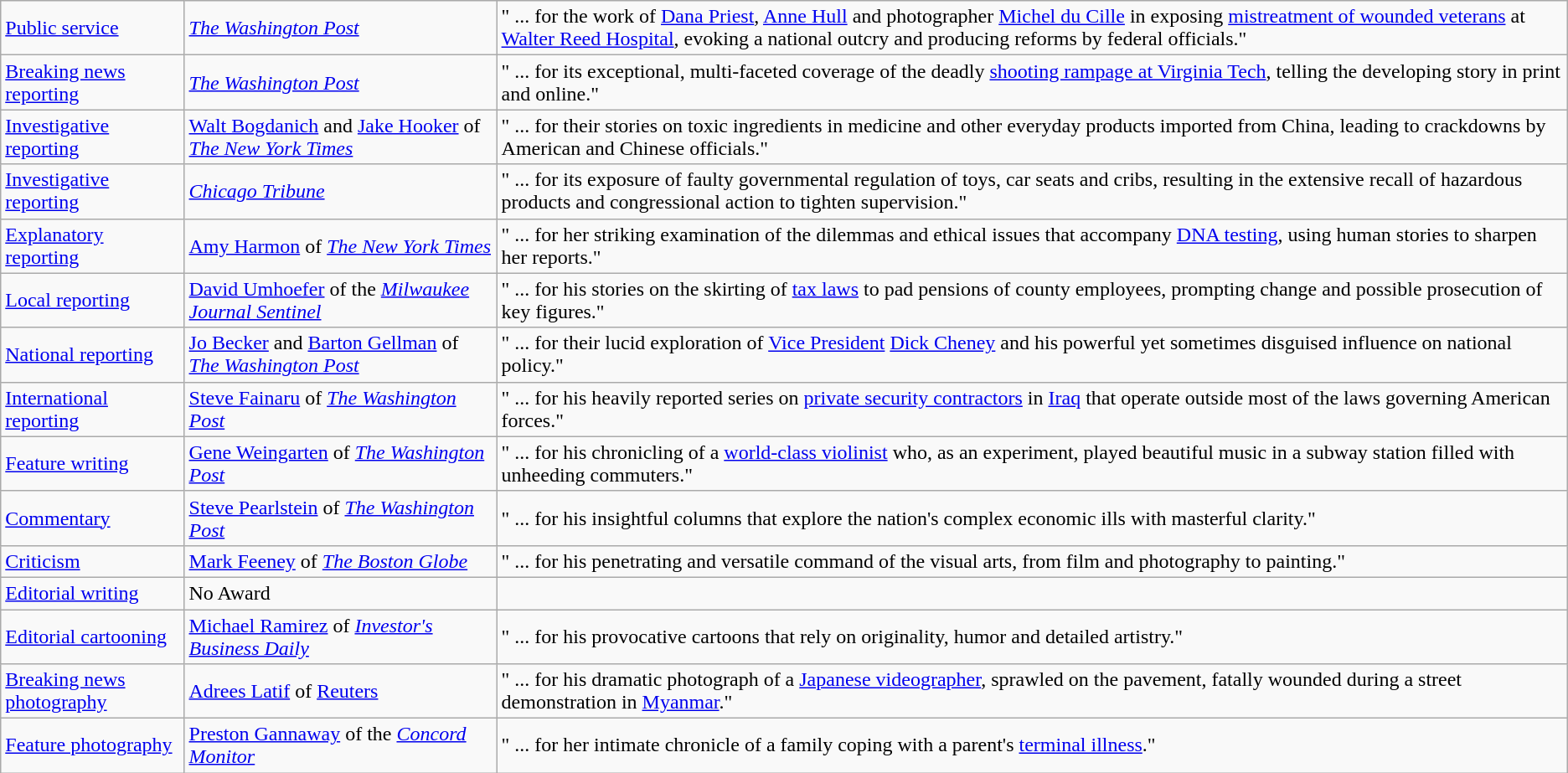<table class="wikitable">
<tr>
<td><a href='#'>Public service</a></td>
<td><em><a href='#'>The Washington Post</a></em></td>
<td>" ... for the work of <a href='#'>Dana Priest</a>, <a href='#'>Anne Hull</a> and photographer <a href='#'>Michel du Cille</a> in exposing <a href='#'>mistreatment of wounded veterans</a> at <a href='#'>Walter Reed Hospital</a>, evoking a national outcry and producing reforms by federal officials." </td>
</tr>
<tr>
<td><a href='#'>Breaking news reporting</a></td>
<td><em><a href='#'>The Washington Post</a></em></td>
<td>" ... for its exceptional, multi-faceted coverage of the deadly <a href='#'>shooting rampage at Virginia Tech</a>, telling the developing story in print and online." </td>
</tr>
<tr>
<td><a href='#'>Investigative reporting</a></td>
<td><a href='#'>Walt Bogdanich</a> and <a href='#'>Jake Hooker</a> of <em><a href='#'>The New York Times</a></em></td>
<td>" ... for their stories on toxic ingredients in medicine and other everyday products imported from China, leading to crackdowns by American and Chinese officials." </td>
</tr>
<tr>
<td><a href='#'>Investigative reporting</a></td>
<td><em><a href='#'>Chicago Tribune</a></em></td>
<td>" ... for its exposure of faulty governmental regulation of toys, car seats and cribs, resulting in the extensive recall of hazardous products and congressional action to tighten supervision." </td>
</tr>
<tr>
<td><a href='#'>Explanatory reporting</a></td>
<td><a href='#'>Amy Harmon</a> of <em><a href='#'>The New York Times</a></em></td>
<td>" ... for her striking examination of the dilemmas and ethical issues that accompany <a href='#'>DNA testing</a>, using human stories to sharpen her reports." </td>
</tr>
<tr>
<td><a href='#'>Local reporting</a></td>
<td><a href='#'>David Umhoefer</a> of the <em><a href='#'>Milwaukee Journal Sentinel</a></em></td>
<td>" ... for his stories on the skirting of <a href='#'>tax laws</a> to pad pensions of county employees, prompting change and possible prosecution of key figures." </td>
</tr>
<tr>
<td><a href='#'>National reporting</a></td>
<td><a href='#'>Jo Becker</a> and <a href='#'>Barton Gellman</a> of <em><a href='#'>The Washington Post</a></em></td>
<td>" ... for their lucid exploration of <a href='#'>Vice President</a> <a href='#'>Dick Cheney</a> and his powerful yet sometimes disguised influence on national policy." </td>
</tr>
<tr>
<td><a href='#'>International reporting</a></td>
<td><a href='#'>Steve Fainaru</a> of <em><a href='#'>The Washington Post</a></em></td>
<td>" ... for his heavily reported series on <a href='#'>private security contractors</a> in <a href='#'>Iraq</a> that operate outside most of the laws governing American forces." </td>
</tr>
<tr>
<td><a href='#'>Feature writing</a></td>
<td><a href='#'>Gene Weingarten</a> of <em><a href='#'>The Washington Post</a></em></td>
<td>" ... for his chronicling of a <a href='#'>world-class violinist</a> who, as an experiment, played beautiful music in a subway station filled with unheeding commuters." </td>
</tr>
<tr>
<td><a href='#'>Commentary</a></td>
<td><a href='#'>Steve Pearlstein</a> of <em><a href='#'>The Washington Post</a></em></td>
<td>" ... for his insightful columns that explore the nation's complex economic ills with masterful clarity."</td>
</tr>
<tr>
<td><a href='#'>Criticism</a></td>
<td><a href='#'>Mark Feeney</a> of <em><a href='#'>The Boston Globe</a></em></td>
<td>" ... for his penetrating and versatile command of the visual arts, from film and photography to painting."</td>
</tr>
<tr>
<td><a href='#'>Editorial writing</a></td>
<td>No Award</td>
<td></td>
</tr>
<tr>
<td><a href='#'>Editorial cartooning</a></td>
<td><a href='#'>Michael Ramirez</a> of <em><a href='#'>Investor's Business Daily</a></em></td>
<td>" ... for his provocative cartoons that rely on originality, humor and detailed artistry."</td>
</tr>
<tr>
<td><a href='#'>Breaking news photography</a></td>
<td><a href='#'>Adrees Latif</a> of <a href='#'>Reuters</a></td>
<td>" ... for his dramatic photograph of a <a href='#'>Japanese videographer</a>, sprawled on the pavement, fatally wounded during a street demonstration in <a href='#'>Myanmar</a>."</td>
</tr>
<tr>
<td><a href='#'>Feature photography</a></td>
<td><a href='#'>Preston Gannaway</a> of the <em><a href='#'>Concord Monitor</a></em></td>
<td>" ... for her intimate chronicle of a family coping with a parent's <a href='#'>terminal illness</a>." </td>
</tr>
</table>
